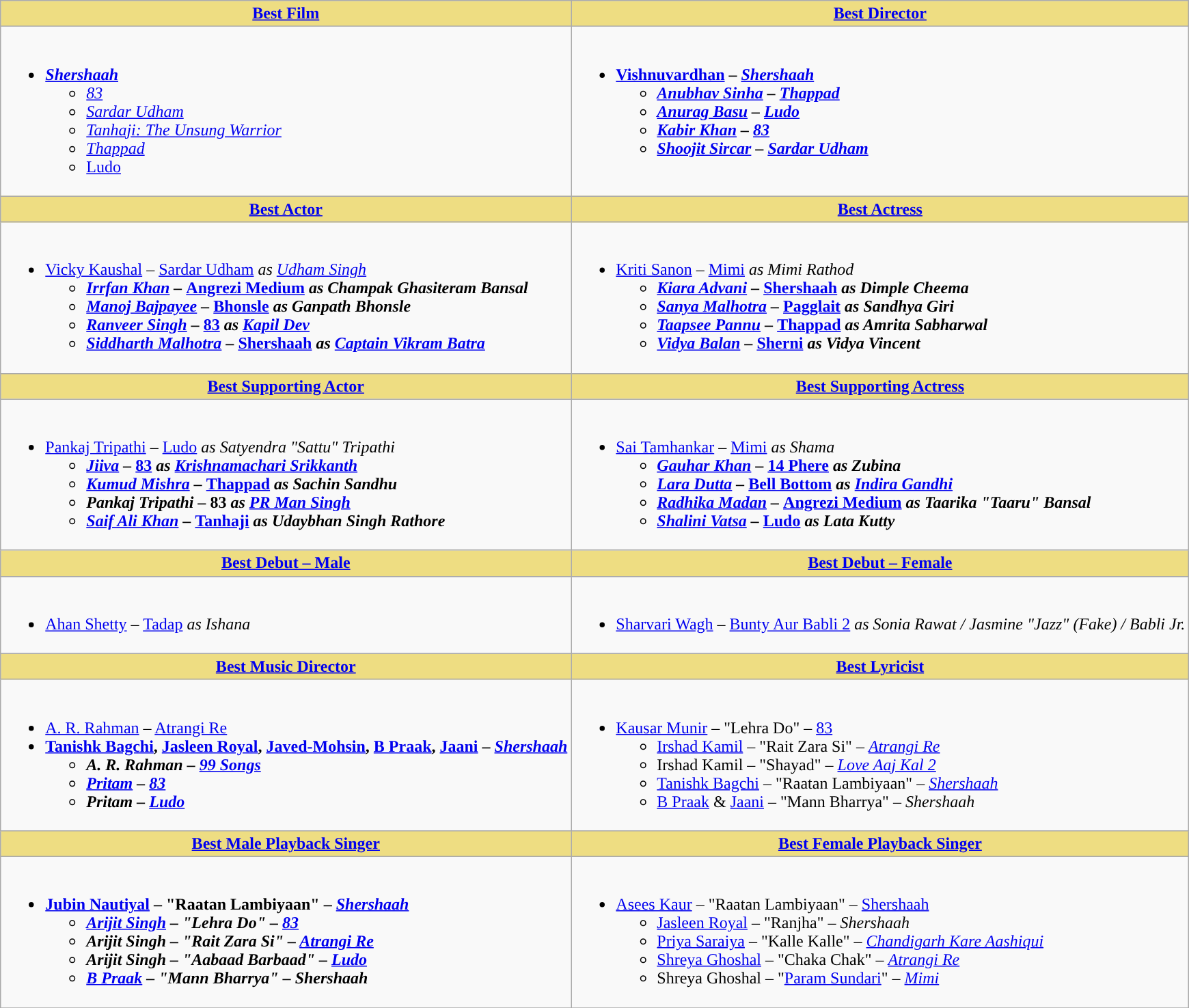<table class="wikitable">
<tr>
<th ! style="background:#EEDD82;text-align:center;"><a href='#'>Best Film</a></th>
<th ! style="background:#eedd82;text-align:center;"><a href='#'>Best Director</a></th>
</tr>
<tr>
<td valign="top"><br><ul><li><strong><em><a href='#'>Shershaah</a></em></strong><ul><li><em><a href='#'>83</a></em></li><li><em><a href='#'>Sardar Udham</a></em></li><li><em><a href='#'>Tanhaji: The Unsung Warrior</a></em></li><li><em><a href='#'>Thappad</a></em></li><li><a href='#'>Ludo</a></li></ul></li></ul></td>
<td valign="top"><br><ul><li><strong><a href='#'>Vishnuvardhan</a> – <em><a href='#'>Shershaah</a><strong><em><ul><li><a href='#'>Anubhav Sinha</a> – </em><a href='#'>Thappad</a><em></li><li><a href='#'>Anurag Basu</a> – </em><a href='#'>Ludo</a><em></li><li><a href='#'>Kabir Khan</a> – </em><a href='#'>83</a><em></li><li><a href='#'>Shoojit Sircar</a> – </em><a href='#'>Sardar Udham</a><em></li></ul></li></ul></td>
</tr>
<tr>
<th ! style="background:#EEDD82;text-align:center;"><a href='#'>Best Actor</a></th>
<th ! style="background:#eedd82;text-align:center;"><a href='#'>Best Actress</a></th>
</tr>
<tr>
<td valign="top"><br><ul><li></strong><a href='#'>Vicky Kaushal</a> – </em><a href='#'>Sardar Udham</a><em> as <a href='#'>Udham Singh</a><strong><ul><li><a href='#'>Irrfan Khan</a> – </em><a href='#'>Angrezi Medium</a><em> as Champak Ghasiteram Bansal</li><li><a href='#'>Manoj Bajpayee</a> – </em><a href='#'>Bhonsle</a><em> as Ganpath Bhonsle</li><li><a href='#'>Ranveer Singh</a> – </em><a href='#'>83</a><em> as <a href='#'>Kapil Dev</a></li><li><a href='#'>Siddharth Malhotra</a> – </em><a href='#'>Shershaah</a><em> as <a href='#'>Captain Vikram Batra</a></li></ul></li></ul></td>
<td valign="top"><br><ul><li></strong><a href='#'>Kriti Sanon</a> – </em><a href='#'>Mimi</a><em> as Mimi Rathod<strong><ul><li><a href='#'>Kiara Advani</a> – </em><a href='#'>Shershaah</a><em> as Dimple Cheema</li><li><a href='#'>Sanya Malhotra</a> – </em><a href='#'>Pagglait</a><em> as Sandhya Giri</li><li><a href='#'>Taapsee Pannu</a> – </em><a href='#'>Thappad</a><em> as Amrita Sabharwal</li><li><a href='#'>Vidya Balan</a> – </em><a href='#'>Sherni</a><em> as Vidya Vincent</li></ul></li></ul></td>
</tr>
<tr>
<th ! style="background:#EEDD82;text-align:center;"><a href='#'>Best Supporting Actor</a></th>
<th ! style="background:#eedd82;text-align:center;"><a href='#'>Best Supporting Actress</a></th>
</tr>
<tr>
<td valign="top"><br><ul><li></strong><a href='#'>Pankaj Tripathi</a> – </em><a href='#'>Ludo</a><em> as Satyendra "Sattu" Tripathi<strong><ul><li><a href='#'>Jiiva</a> – </em><a href='#'>83</a><em> as <a href='#'>Krishnamachari Srikkanth</a></li><li><a href='#'>Kumud Mishra</a> – </em><a href='#'>Thappad</a><em> as Sachin Sandhu</li><li>Pankaj Tripathi – </em>83<em> as <a href='#'>PR Man Singh</a></li><li><a href='#'>Saif Ali Khan</a> – </em><a href='#'>Tanhaji</a><em> as Udaybhan Singh Rathore</li></ul></li></ul></td>
<td><br><ul><li></strong><a href='#'>Sai Tamhankar</a> – </em><a href='#'>Mimi</a><em> as Shama<strong><ul><li><a href='#'>Gauhar Khan</a> – </em><a href='#'>14 Phere</a><em> as Zubina</li><li><a href='#'>Lara Dutta</a> – </em><a href='#'>Bell Bottom</a><em> as <a href='#'>Indira Gandhi</a></li><li><a href='#'>Radhika Madan</a> – </em><a href='#'>Angrezi Medium</a><em> as Taarika "Taaru" Bansal</li><li><a href='#'>Shalini Vatsa</a> – </em><a href='#'>Ludo</a><em> as Lata Kutty</li></ul></li></ul></td>
</tr>
<tr>
<th ! style="background:#EEDD82;text-align:center;"><a href='#'>Best Debut – Male</a></th>
<th ! style="background:#eedd82;text-align:center;"><a href='#'>Best Debut – Female</a></th>
</tr>
<tr>
<td valign="top"><br><ul><li></strong><a href='#'>Ahan Shetty</a> – </em><a href='#'>Tadap</a><em> as Ishana<strong></li></ul></td>
<td valign="top"><br><ul><li></strong><a href='#'>Sharvari Wagh</a> – </em><a href='#'>Bunty Aur Babli 2</a><em> as Sonia Rawat / Jasmine "Jazz" (Fake) / Babli Jr.<strong></li></ul></td>
</tr>
<tr>
<th ! style="background:#eedd82; text-align:center;"><a href='#'>Best Music Director</a></th>
<th ! style="background:#eedd82; text-align:center;"><a href='#'>Best Lyricist</a></th>
</tr>
<tr>
<td valign="top"><br><ul><li></strong><a href='#'>A. R. Rahman</a> – </em><a href='#'>Atrangi Re</a></em></strong></li><li><strong><a href='#'>Tanishk  Bagchi</a>, <a href='#'>Jasleen Royal</a>, <a href='#'>Javed-Mohsin</a>, <a href='#'>B Praak</a>, <a href='#'>Jaani</a> – <em><a href='#'>Shershaah</a><strong><em> <ul><li>A. R. Rahman – </em><a href='#'> 99 Songs</a><em></li><li><a href='#'>Pritam</a> – </em><a href='#'>83</a><em></li><li>Pritam – </em><a href='#'>Ludo</a><em></li></ul></li></ul></td>
<td valign="top"><br><ul><li></strong><a href='#'>Kausar Munir</a> – "Lehra Do" – </em><a href='#'>83</a></em></strong><ul><li><a href='#'>Irshad Kamil</a> – "Rait Zara Si" – <em><a href='#'>Atrangi Re</a></em></li><li>Irshad Kamil – "Shayad" – <em><a href='#'>Love Aaj Kal 2</a></em></li><li><a href='#'>Tanishk Bagchi</a> – "Raatan Lambiyaan" – <em><a href='#'>Shershaah</a></em></li><li><a href='#'>B Praak</a> & <a href='#'>Jaani</a> – "Mann Bharrya" – <em>Shershaah</em></li></ul></li></ul></td>
</tr>
<tr>
<th ! style="background:#eedd82; text-align:center;"><a href='#'>Best Male Playback Singer</a></th>
<th ! style="background:#eedd82; text-align:center;"><a href='#'>Best Female Playback Singer</a></th>
</tr>
<tr>
<td valign="top"><br><ul><li><strong><a href='#'>Jubin Nautiyal</a> – "Raatan Lambiyaan" – <em><a href='#'>Shershaah</a><strong><em><ul><li><a href='#'>Arijit Singh</a> – "Lehra Do" – </em><a href='#'>83</a><em></li><li>Arijit Singh – "Rait Zara Si" – </em><a href='#'>Atrangi Re</a><em></li><li>Arijit Singh – "Aabaad Barbaad" – </em><a href='#'>Ludo</a><em></li><li><a href='#'>B Praak</a> – "Mann Bharrya" – </em>Shershaah<em></li></ul></li></ul></td>
<td valign="top"><br><ul><li></strong><a href='#'>Asees Kaur</a> – "Raatan Lambiyaan" – </em><a href='#'>Shershaah</a></em></strong><ul><li><a href='#'>Jasleen Royal</a> – "Ranjha" – <em>Shershaah</em></li><li><a href='#'>Priya Saraiya</a> – "Kalle Kalle" – <em><a href='#'>Chandigarh Kare Aashiqui</a></em></li><li><a href='#'>Shreya Ghoshal</a> – "Chaka Chak" – <em><a href='#'>Atrangi Re</a></em></li><li>Shreya Ghoshal – "<a href='#'>Param Sundari</a>" – <em><a href='#'>Mimi</a></em></li></ul></li></ul></td>
</tr>
<tr>
</tr>
</table>
